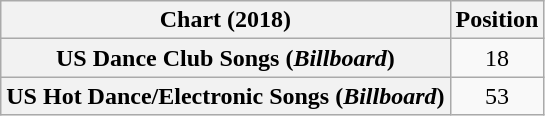<table class="wikitable sortable plainrowheaders" style="text-align:center">
<tr>
<th scope="col">Chart (2018)</th>
<th scope="col">Position</th>
</tr>
<tr>
<th scope="row">US Dance Club Songs (<em>Billboard</em>)</th>
<td>18</td>
</tr>
<tr>
<th scope="row">US Hot Dance/Electronic Songs (<em>Billboard</em>)</th>
<td>53</td>
</tr>
</table>
